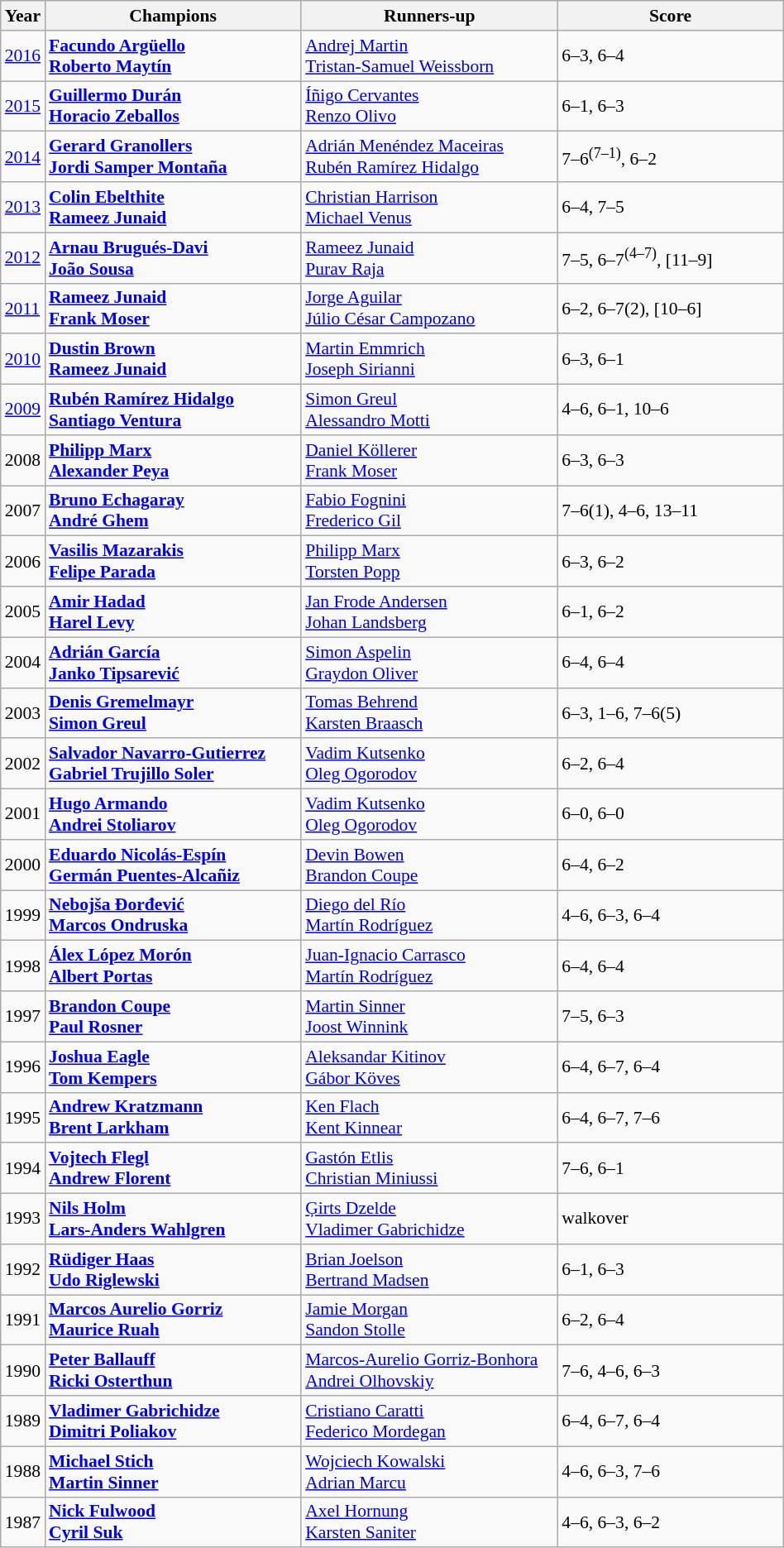<table class="wikitable" style="font-size:90%">
<tr>
<th>Year</th>
<th width="200">Champions</th>
<th width="200">Runners-up</th>
<th width="175">Score</th>
</tr>
<tr>
<td><a href='#'>2016</a></td>
<td> <strong><a href='#'>Facundo Argüello</a></strong> <br>  <strong><a href='#'>Roberto Maytín</a></strong></td>
<td> <a href='#'>Andrej Martin</a> <br>  <a href='#'>Tristan-Samuel Weissborn</a></td>
<td>6–3, 6–4</td>
</tr>
<tr>
<td><a href='#'>2015</a></td>
<td> <strong><a href='#'>Guillermo Durán</a></strong> <br>  <strong><a href='#'>Horacio Zeballos</a></strong></td>
<td> <a href='#'>Íñigo Cervantes</a> <br>  <a href='#'>Renzo Olivo</a></td>
<td>6–1, 6–3</td>
</tr>
<tr>
<td><a href='#'>2014</a></td>
<td> <strong><a href='#'>Gerard Granollers</a></strong><br> <strong><a href='#'>Jordi Samper Montaña</a></strong></td>
<td> <a href='#'>Adrián Menéndez Maceiras</a><br> <a href='#'>Rubén Ramírez Hidalgo</a></td>
<td>7–6<sup>(7–1)</sup>, 6–2</td>
</tr>
<tr>
<td><a href='#'>2013</a></td>
<td> <strong><a href='#'>Colin Ebelthite</a></strong><br> <strong><a href='#'>Rameez Junaid</a></strong></td>
<td> <a href='#'>Christian Harrison</a> <br>  <a href='#'>Michael Venus</a></td>
<td>6–4, 7–5</td>
</tr>
<tr>
<td><a href='#'>2012</a></td>
<td> <strong><a href='#'>Arnau Brugués-Davi</a></strong><br> <strong><a href='#'>João Sousa</a></strong></td>
<td> <a href='#'>Rameez Junaid</a> <br>  <a href='#'>Purav Raja</a></td>
<td>7–5, 6–7<sup>(4–7)</sup>, [11–9]</td>
</tr>
<tr>
<td><a href='#'>2011</a></td>
<td> <strong><a href='#'>Rameez Junaid</a></strong><br> <strong><a href='#'>Frank Moser</a></strong></td>
<td> <a href='#'>Jorge Aguilar</a><br> <a href='#'>Júlio César Campozano</a></td>
<td>6–2, 6–7(2), [10–6]</td>
</tr>
<tr>
<td><a href='#'>2010</a></td>
<td> <strong><a href='#'>Dustin Brown</a></strong><br> <strong><a href='#'>Rameez Junaid</a></strong></td>
<td> <a href='#'>Martin Emmrich</a><br> <a href='#'>Joseph Sirianni</a></td>
<td>6–3, 6–1</td>
</tr>
<tr>
<td><a href='#'>2009</a></td>
<td> <strong><a href='#'>Rubén Ramírez Hidalgo</a></strong><br> <strong><a href='#'>Santiago Ventura</a></strong></td>
<td> <a href='#'>Simon Greul</a><br> <a href='#'>Alessandro Motti</a></td>
<td>4–6, 6–1, 10–6</td>
</tr>
<tr>
<td>2008</td>
<td> <strong><a href='#'>Philipp Marx</a></strong> <br>  <strong><a href='#'>Alexander Peya</a></strong></td>
<td> <a href='#'>Daniel Köllerer</a> <br>  <a href='#'>Frank Moser</a></td>
<td>6–3, 6–3</td>
</tr>
<tr>
<td>2007</td>
<td> <strong><a href='#'>Bruno Echagaray</a></strong> <br>  <strong><a href='#'>André Ghem</a></strong></td>
<td> <a href='#'>Fabio Fognini</a> <br>  <a href='#'>Frederico Gil</a></td>
<td>7–6(1), 4–6, 13–11</td>
</tr>
<tr>
<td>2006</td>
<td> <strong><a href='#'>Vasilis Mazarakis</a></strong> <br>  <strong><a href='#'>Felipe Parada</a></strong></td>
<td> <a href='#'>Philipp Marx</a> <br>  <a href='#'>Torsten Popp</a></td>
<td>6–3, 6–2</td>
</tr>
<tr>
<td>2005</td>
<td> <strong><a href='#'>Amir Hadad</a></strong> <br>  <strong><a href='#'>Harel Levy</a></strong></td>
<td> <a href='#'>Jan Frode Andersen</a> <br>  <a href='#'>Johan Landsberg</a></td>
<td>6–1, 6–2</td>
</tr>
<tr>
<td>2004</td>
<td> <strong><a href='#'>Adrián García</a></strong> <br>  <strong><a href='#'>Janko Tipsarević</a></strong></td>
<td> <a href='#'>Simon Aspelin</a> <br>  <a href='#'>Graydon Oliver</a></td>
<td>6–4, 6–4</td>
</tr>
<tr>
<td>2003</td>
<td> <strong><a href='#'>Denis Gremelmayr</a></strong> <br>  <strong><a href='#'>Simon Greul</a></strong></td>
<td> <a href='#'>Tomas Behrend</a> <br>  <a href='#'>Karsten Braasch</a></td>
<td>6–3, 1–6, 7–6(5)</td>
</tr>
<tr>
<td>2002</td>
<td> <strong><a href='#'>Salvador Navarro-Gutierrez</a></strong> <br>  <strong><a href='#'>Gabriel Trujillo Soler</a></strong></td>
<td> <a href='#'>Vadim Kutsenko</a> <br>  <a href='#'>Oleg Ogorodov</a></td>
<td>6–2, 6–4</td>
</tr>
<tr>
<td>2001</td>
<td> <strong><a href='#'>Hugo Armando</a></strong> <br>  <strong><a href='#'>Andrei Stoliarov</a></strong></td>
<td> <a href='#'>Vadim Kutsenko</a> <br>  <a href='#'>Oleg Ogorodov</a></td>
<td>6–0, 6–0</td>
</tr>
<tr>
<td>2000</td>
<td> <strong><a href='#'>Eduardo Nicolás-Espín</a></strong> <br>  <strong><a href='#'>Germán Puentes-Alcañiz</a></strong></td>
<td> <a href='#'>Devin Bowen</a> <br>  <a href='#'>Brandon Coupe</a></td>
<td>6–4, 6–2</td>
</tr>
<tr>
<td>1999</td>
<td> <strong><a href='#'>Nebojša Đorđević</a></strong> <br>  <strong><a href='#'>Marcos Ondruska</a></strong></td>
<td> <a href='#'>Diego del Río</a> <br>  <a href='#'>Martín Rodríguez</a></td>
<td>4–6, 6–3, 6–4</td>
</tr>
<tr>
<td>1998</td>
<td> <strong><a href='#'>Álex López Morón</a></strong> <br>  <strong><a href='#'>Albert Portas</a></strong></td>
<td> <a href='#'>Juan-Ignacio Carrasco</a> <br>  <a href='#'>Martín Rodríguez</a></td>
<td>6–4, 6–4</td>
</tr>
<tr>
<td>1997</td>
<td> <strong><a href='#'>Brandon Coupe</a></strong> <br>  <strong><a href='#'>Paul Rosner</a></strong></td>
<td> <a href='#'>Martin Sinner</a> <br>  <a href='#'>Joost Winnink</a></td>
<td>7–5, 6–3</td>
</tr>
<tr>
<td>1996</td>
<td> <strong><a href='#'>Joshua Eagle</a></strong> <br>  <strong><a href='#'>Tom Kempers</a></strong></td>
<td> <a href='#'>Aleksandar Kitinov</a> <br>  <a href='#'>Gábor Köves</a></td>
<td>6–4, 6–7, 6–4</td>
</tr>
<tr>
<td>1995</td>
<td> <strong><a href='#'>Andrew Kratzmann</a></strong> <br>  <strong><a href='#'>Brent Larkham</a></strong></td>
<td> <a href='#'>Ken Flach</a> <br>  <a href='#'>Kent Kinnear</a></td>
<td>6–4, 6–7, 7–6</td>
</tr>
<tr>
<td>1994</td>
<td> <strong><a href='#'>Vojtech Flegl</a></strong> <br>  <strong><a href='#'>Andrew Florent</a></strong></td>
<td> <a href='#'>Gastón Etlis</a> <br>  <a href='#'>Christian Miniussi</a></td>
<td>7–6, 6–1</td>
</tr>
<tr>
<td>1993</td>
<td> <strong><a href='#'>Nils Holm</a></strong> <br>  <strong><a href='#'>Lars-Anders Wahlgren</a></strong></td>
<td> <a href='#'>Ģirts Dzelde</a> <br>  <a href='#'>Vladimer Gabrichidze</a></td>
<td>walkover</td>
</tr>
<tr>
<td>1992</td>
<td> <strong><a href='#'>Rüdiger Haas</a></strong> <br>  <strong><a href='#'>Udo Riglewski</a></strong></td>
<td> <a href='#'>Brian Joelson</a> <br>  <a href='#'>Bertrand Madsen</a></td>
<td>6–1, 6–3</td>
</tr>
<tr>
<td>1991</td>
<td> <strong><a href='#'>Marcos Aurelio Gorriz</a></strong> <br>  <strong><a href='#'>Maurice Ruah</a></strong></td>
<td> <a href='#'>Jamie Morgan</a> <br>  <a href='#'>Sandon Stolle</a></td>
<td>6–2, 6–4</td>
</tr>
<tr>
<td>1990</td>
<td> <strong><a href='#'>Peter Ballauff</a></strong> <br>  <strong><a href='#'>Ricki Osterthun</a></strong></td>
<td> <a href='#'>Marcos-Aurelio Gorriz-Bonhora</a> <br>  <a href='#'>Andrei Olhovskiy</a></td>
<td>7–6, 4–6, 6–3</td>
</tr>
<tr>
<td>1989</td>
<td> <strong><a href='#'>Vladimer Gabrichidze</a></strong> <br>  <strong><a href='#'>Dimitri Poliakov</a></strong></td>
<td> <a href='#'>Cristiano Caratti</a> <br>  <a href='#'>Federico Mordegan</a></td>
<td>6–4, 6–7, 6–4</td>
</tr>
<tr>
<td>1988</td>
<td> <strong><a href='#'>Michael Stich</a></strong> <br>  <strong><a href='#'>Martin Sinner</a></strong></td>
<td> <a href='#'>Wojciech Kowalski</a> <br>  <a href='#'>Adrian Marcu</a></td>
<td>4–6, 6–3, 7–6</td>
</tr>
<tr>
<td>1987</td>
<td> <strong><a href='#'>Nick Fulwood</a></strong> <br>  <strong><a href='#'>Cyril Suk</a></strong></td>
<td> <a href='#'>Axel Hornung</a> <br>  <a href='#'>Karsten Saniter</a></td>
<td>4–6, 6–3, 6–2</td>
</tr>
</table>
